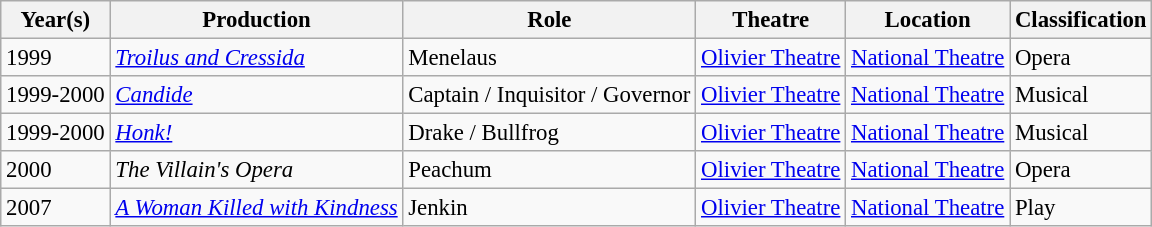<table class="wikitable" style="text-align:left; font-size:95%">
<tr>
<th>Year(s)</th>
<th>Production</th>
<th>Role</th>
<th>Theatre</th>
<th>Location</th>
<th>Classification</th>
</tr>
<tr>
<td>1999</td>
<td><em><a href='#'>Troilus and Cressida</a></em></td>
<td>Menelaus</td>
<td><a href='#'>Olivier Theatre</a></td>
<td><a href='#'>National Theatre</a></td>
<td>Opera</td>
</tr>
<tr>
<td>1999-2000</td>
<td><em><a href='#'>Candide</a></em></td>
<td>Captain / Inquisitor / Governor</td>
<td><a href='#'>Olivier Theatre</a></td>
<td><a href='#'>National Theatre</a></td>
<td>Musical</td>
</tr>
<tr>
<td>1999-2000</td>
<td><em><a href='#'>Honk!</a></em></td>
<td>Drake / Bullfrog</td>
<td><a href='#'>Olivier Theatre</a></td>
<td><a href='#'>National Theatre</a></td>
<td>Musical</td>
</tr>
<tr>
<td>2000</td>
<td><em>The Villain's Opera</em></td>
<td>Peachum</td>
<td><a href='#'>Olivier Theatre</a></td>
<td><a href='#'>National Theatre</a></td>
<td>Opera</td>
</tr>
<tr>
<td>2007</td>
<td><em><a href='#'>A Woman Killed with Kindness</a></em></td>
<td>Jenkin</td>
<td><a href='#'>Olivier Theatre</a></td>
<td><a href='#'>National Theatre</a></td>
<td>Play</td>
</tr>
</table>
